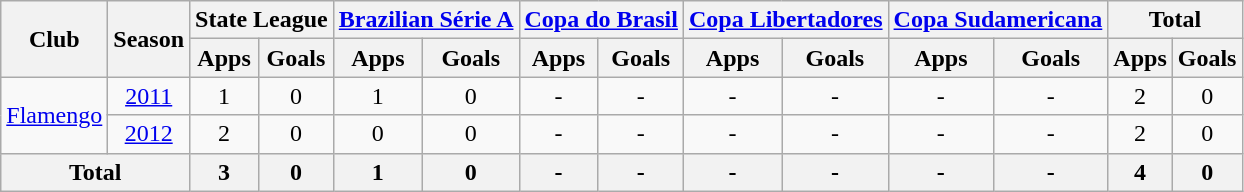<table class="wikitable" style="text-align: center;">
<tr>
<th rowspan="2">Club</th>
<th rowspan="2">Season</th>
<th colspan="2">State League</th>
<th colspan="2"><a href='#'>Brazilian Série A</a></th>
<th colspan="2"><a href='#'>Copa do Brasil</a></th>
<th colspan="2"><a href='#'>Copa Libertadores</a></th>
<th colspan="2"><a href='#'>Copa Sudamericana</a></th>
<th colspan="2">Total</th>
</tr>
<tr>
<th>Apps</th>
<th>Goals</th>
<th>Apps</th>
<th>Goals</th>
<th>Apps</th>
<th>Goals</th>
<th>Apps</th>
<th>Goals</th>
<th>Apps</th>
<th>Goals</th>
<th>Apps</th>
<th>Goals</th>
</tr>
<tr>
<td rowspan="2" valign="center"><a href='#'>Flamengo</a></td>
<td><a href='#'>2011</a></td>
<td>1</td>
<td>0</td>
<td>1</td>
<td>0</td>
<td>-</td>
<td>-</td>
<td>-</td>
<td>-</td>
<td>-</td>
<td>-</td>
<td>2</td>
<td>0</td>
</tr>
<tr>
<td><a href='#'>2012</a></td>
<td>2</td>
<td>0</td>
<td>0</td>
<td>0</td>
<td>-</td>
<td>-</td>
<td>-</td>
<td>-</td>
<td>-</td>
<td>-</td>
<td>2</td>
<td>0</td>
</tr>
<tr>
<th colspan="2"><strong>Total</strong></th>
<th>3</th>
<th>0</th>
<th>1</th>
<th>0</th>
<th>-</th>
<th>-</th>
<th>-</th>
<th>-</th>
<th>-</th>
<th>-</th>
<th>4</th>
<th>0</th>
</tr>
</table>
